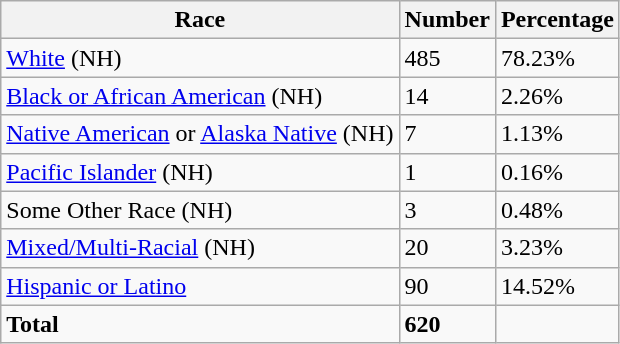<table class="wikitable">
<tr>
<th>Race</th>
<th>Number</th>
<th>Percentage</th>
</tr>
<tr>
<td><a href='#'>White</a> (NH)</td>
<td>485</td>
<td>78.23%</td>
</tr>
<tr>
<td><a href='#'>Black or African American</a> (NH)</td>
<td>14</td>
<td>2.26%</td>
</tr>
<tr>
<td><a href='#'>Native American</a> or <a href='#'>Alaska Native</a> (NH)</td>
<td>7</td>
<td>1.13%</td>
</tr>
<tr>
<td><a href='#'>Pacific Islander</a> (NH)</td>
<td>1</td>
<td>0.16%</td>
</tr>
<tr>
<td>Some Other Race (NH)</td>
<td>3</td>
<td>0.48%</td>
</tr>
<tr>
<td><a href='#'>Mixed/Multi-Racial</a> (NH)</td>
<td>20</td>
<td>3.23%</td>
</tr>
<tr>
<td><a href='#'>Hispanic or Latino</a></td>
<td>90</td>
<td>14.52%</td>
</tr>
<tr>
<td><strong>Total</strong></td>
<td><strong>620</strong></td>
<td></td>
</tr>
</table>
